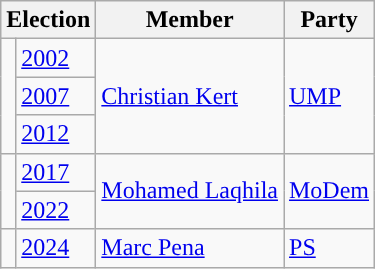<table class="wikitable">
<tr>
<th colspan="2">Election</th>
<th>Member</th>
<th>Party</th>
</tr>
<tr>
<td rowspan=3 style="color:inherit;background-color: "></td>
<td><a href='#'>2002</a></td>
<td rowspan=3><a href='#'>Christian Kert</a></td>
<td rowspan=3><a href='#'>UMP</a></td>
</tr>
<tr>
<td><a href='#'>2007</a></td>
</tr>
<tr>
<td><a href='#'>2012</a></td>
</tr>
<tr>
<td rowspan="2" style="color:inherit;background-color: "></td>
<td><a href='#'>2017</a></td>
<td rowspan="2"><a href='#'>Mohamed Laqhila</a></td>
<td rowspan="2"><a href='#'>MoDem</a></td>
</tr>
<tr>
<td><a href='#'>2022</a></td>
</tr>
<tr>
<td rowspan="2" style="color:inherit;background-color: "></td>
<td><a href='#'>2024</a></td>
<td><a href='#'>Marc Pena</a></td>
<td><a href='#'>PS</a></td>
</tr>
</table>
